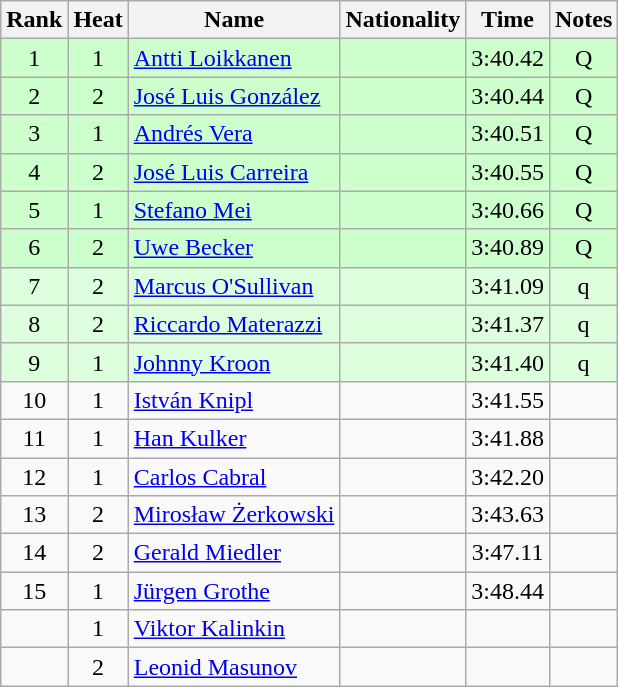<table class="wikitable sortable" style="text-align:center">
<tr>
<th>Rank</th>
<th>Heat</th>
<th>Name</th>
<th>Nationality</th>
<th>Time</th>
<th>Notes</th>
</tr>
<tr bgcolor=ccffcc>
<td>1</td>
<td>1</td>
<td align="left"><a href='#'>Antti Loikkanen</a></td>
<td align=left></td>
<td>3:40.42</td>
<td>Q</td>
</tr>
<tr bgcolor=ccffcc>
<td>2</td>
<td>2</td>
<td align="left"><a href='#'>José Luis González</a></td>
<td align=left></td>
<td>3:40.44</td>
<td>Q</td>
</tr>
<tr bgcolor=ccffcc>
<td>3</td>
<td>1</td>
<td align="left"><a href='#'>Andrés Vera</a></td>
<td align=left></td>
<td>3:40.51</td>
<td>Q</td>
</tr>
<tr bgcolor=ccffcc>
<td>4</td>
<td>2</td>
<td align="left"><a href='#'>José Luis Carreira</a></td>
<td align=left></td>
<td>3:40.55</td>
<td>Q</td>
</tr>
<tr bgcolor=ccffcc>
<td>5</td>
<td>1</td>
<td align="left"><a href='#'>Stefano Mei</a></td>
<td align=left></td>
<td>3:40.66</td>
<td>Q</td>
</tr>
<tr bgcolor=ccffcc>
<td>6</td>
<td>2</td>
<td align="left"><a href='#'>Uwe Becker</a></td>
<td align=left></td>
<td>3:40.89</td>
<td>Q</td>
</tr>
<tr bgcolor=ddffdd>
<td>7</td>
<td>2</td>
<td align="left"><a href='#'>Marcus O'Sullivan</a></td>
<td align=left></td>
<td>3:41.09</td>
<td>q</td>
</tr>
<tr bgcolor=ddffdd>
<td>8</td>
<td>2</td>
<td align="left"><a href='#'>Riccardo Materazzi</a></td>
<td align=left></td>
<td>3:41.37</td>
<td>q</td>
</tr>
<tr bgcolor=ddffdd>
<td>9</td>
<td>1</td>
<td align="left"><a href='#'>Johnny Kroon</a></td>
<td align=left></td>
<td>3:41.40</td>
<td>q</td>
</tr>
<tr>
<td>10</td>
<td>1</td>
<td align="left"><a href='#'>István Knipl</a></td>
<td align=left></td>
<td>3:41.55</td>
<td></td>
</tr>
<tr>
<td>11</td>
<td>1</td>
<td align="left"><a href='#'>Han Kulker</a></td>
<td align=left></td>
<td>3:41.88</td>
<td></td>
</tr>
<tr>
<td>12</td>
<td>1</td>
<td align="left"><a href='#'>Carlos Cabral</a></td>
<td align=left></td>
<td>3:42.20</td>
<td></td>
</tr>
<tr>
<td>13</td>
<td>2</td>
<td align="left"><a href='#'>Mirosław Żerkowski</a></td>
<td align=left></td>
<td>3:43.63</td>
<td></td>
</tr>
<tr>
<td>14</td>
<td>2</td>
<td align="left"><a href='#'>Gerald Miedler</a></td>
<td align=left></td>
<td>3:47.11</td>
<td></td>
</tr>
<tr>
<td>15</td>
<td>1</td>
<td align="left"><a href='#'>Jürgen Grothe</a></td>
<td align=left></td>
<td>3:48.44</td>
<td></td>
</tr>
<tr>
<td></td>
<td>1</td>
<td align="left"><a href='#'>Viktor Kalinkin</a></td>
<td align=left></td>
<td></td>
<td></td>
</tr>
<tr>
<td></td>
<td>2</td>
<td align="left"><a href='#'>Leonid Masunov</a></td>
<td align=left></td>
<td></td>
<td></td>
</tr>
</table>
